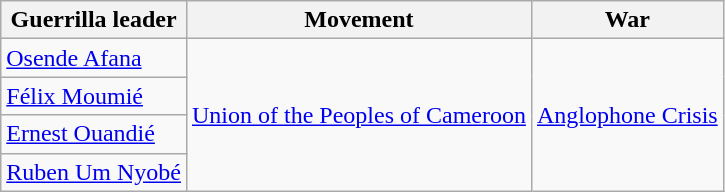<table class="wikitable">
<tr>
<th>Guerrilla leader</th>
<th>Movement</th>
<th>War</th>
</tr>
<tr>
<td><a href='#'>Osende Afana</a></td>
<td rowspan="4"><a href='#'>Union of the Peoples of Cameroon</a></td>
<td rowspan="4"><a href='#'>Anglophone Crisis</a></td>
</tr>
<tr>
<td><a href='#'>Félix Moumié</a></td>
</tr>
<tr>
<td><a href='#'>Ernest Ouandié</a></td>
</tr>
<tr>
<td><a href='#'>Ruben Um Nyobé</a></td>
</tr>
</table>
